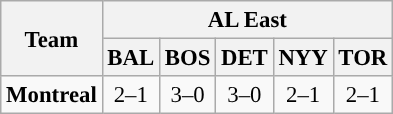<table class="wikitable" style="text-align:center; font-size: 95%;">
<tr>
<th rowspan=2>Team</th>
<th colspan=5>AL East</th>
</tr>
<tr>
<th><strong>BAL</strong></th>
<th><strong>BOS</strong></th>
<th><strong>DET</strong></th>
<th><strong>NYY</strong></th>
<th><strong>TOR</strong></th>
</tr>
<tr>
<td><strong>Montreal</strong></td>
<td>2–1</td>
<td>3–0</td>
<td>3–0</td>
<td>2–1</td>
<td>2–1</td>
</tr>
</table>
